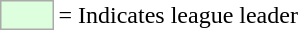<table>
<tr>
<td style="background:#DDFFDD; border:1px solid #aaa; width:2em;"></td>
<td>= Indicates league leader</td>
</tr>
</table>
